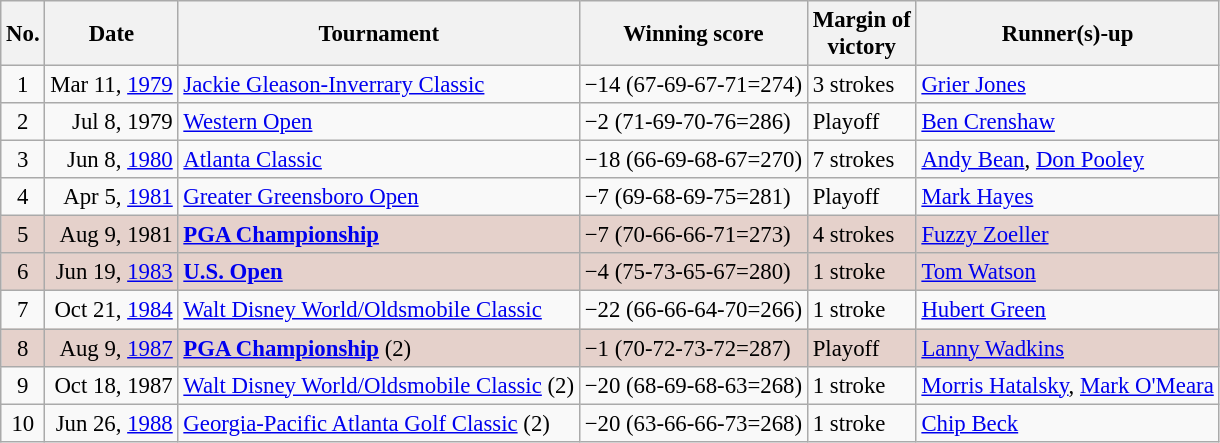<table class="wikitable" style="font-size:95%;">
<tr>
<th>No.</th>
<th>Date</th>
<th>Tournament</th>
<th>Winning score</th>
<th>Margin of<br>victory</th>
<th>Runner(s)-up</th>
</tr>
<tr>
<td align=center>1</td>
<td align=right>Mar 11, <a href='#'>1979</a></td>
<td><a href='#'>Jackie Gleason-Inverrary Classic</a></td>
<td>−14 (67-69-67-71=274)</td>
<td>3 strokes</td>
<td> <a href='#'>Grier Jones</a></td>
</tr>
<tr>
<td align=center>2</td>
<td align=right>Jul 8, 1979</td>
<td><a href='#'>Western Open</a></td>
<td>−2 (71-69-70-76=286)</td>
<td>Playoff</td>
<td> <a href='#'>Ben Crenshaw</a></td>
</tr>
<tr>
<td align=center>3</td>
<td align=right>Jun 8, <a href='#'>1980</a></td>
<td><a href='#'>Atlanta Classic</a></td>
<td>−18 (66-69-68-67=270)</td>
<td>7 strokes</td>
<td> <a href='#'>Andy Bean</a>,  <a href='#'>Don Pooley</a></td>
</tr>
<tr>
<td align=center>4</td>
<td align=right>Apr 5, <a href='#'>1981</a></td>
<td><a href='#'>Greater Greensboro Open</a></td>
<td>−7 (69-68-69-75=281)</td>
<td>Playoff</td>
<td> <a href='#'>Mark Hayes</a></td>
</tr>
<tr - style="background:#e5d1cb;">
<td align=center>5</td>
<td align=right>Aug 9, 1981</td>
<td><strong><a href='#'>PGA Championship</a></strong></td>
<td>−7 (70-66-66-71=273)</td>
<td>4 strokes</td>
<td> <a href='#'>Fuzzy Zoeller</a></td>
</tr>
<tr - style="background:#e5d1cb;">
<td align=center>6</td>
<td align=right>Jun 19, <a href='#'>1983</a></td>
<td><strong><a href='#'>U.S. Open</a></strong></td>
<td>−4 (75-73-65-67=280)</td>
<td>1 stroke</td>
<td> <a href='#'>Tom Watson</a></td>
</tr>
<tr>
<td align=center>7</td>
<td align=right>Oct 21, <a href='#'>1984</a></td>
<td><a href='#'>Walt Disney World/Oldsmobile Classic</a></td>
<td>−22 (66-66-64-70=266)</td>
<td>1 stroke</td>
<td> <a href='#'>Hubert Green</a></td>
</tr>
<tr - style="background:#e5d1cb;">
<td align=center>8</td>
<td align=right>Aug 9, <a href='#'>1987</a></td>
<td><strong><a href='#'>PGA Championship</a></strong> (2)</td>
<td>−1 (70-72-73-72=287)</td>
<td>Playoff</td>
<td> <a href='#'>Lanny Wadkins</a></td>
</tr>
<tr>
<td align=center>9</td>
<td align=right>Oct 18, 1987</td>
<td><a href='#'>Walt Disney World/Oldsmobile Classic</a> (2)</td>
<td>−20 (68-69-68-63=268)</td>
<td>1 stroke</td>
<td> <a href='#'>Morris Hatalsky</a>,  <a href='#'>Mark O'Meara</a></td>
</tr>
<tr>
<td align=center>10</td>
<td align=right>Jun 26, <a href='#'>1988</a></td>
<td><a href='#'>Georgia-Pacific Atlanta Golf Classic</a> (2)</td>
<td>−20 (63-66-66-73=268)</td>
<td>1 stroke</td>
<td> <a href='#'>Chip Beck</a></td>
</tr>
</table>
